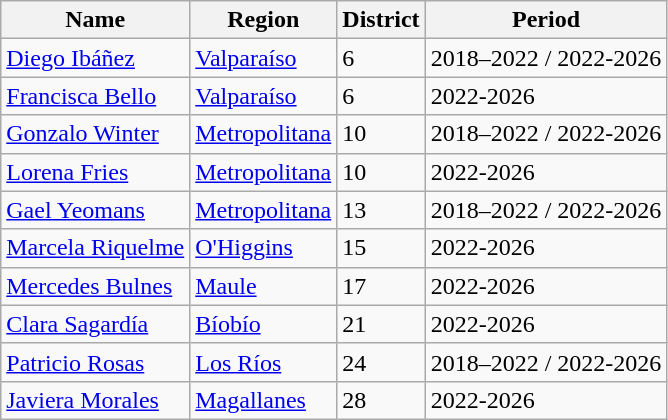<table class="wikitable">
<tr>
<th>Name</th>
<th>Region</th>
<th>District</th>
<th>Period</th>
</tr>
<tr>
<td><a href='#'>Diego Ibáñez</a></td>
<td><a href='#'>Valparaíso</a></td>
<td>6</td>
<td>2018–2022 / 2022-2026</td>
</tr>
<tr>
<td><a href='#'>Francisca Bello</a></td>
<td><a href='#'>Valparaíso</a></td>
<td>6</td>
<td>2022-2026</td>
</tr>
<tr>
<td><a href='#'>Gonzalo Winter</a></td>
<td><a href='#'>Metropolitana</a></td>
<td>10</td>
<td>2018–2022 / 2022-2026</td>
</tr>
<tr>
<td><a href='#'>Lorena Fries</a></td>
<td><a href='#'>Metropolitana</a></td>
<td>10</td>
<td>2022-2026</td>
</tr>
<tr>
<td><a href='#'>Gael Yeomans</a></td>
<td><a href='#'>Metropolitana</a></td>
<td>13</td>
<td>2018–2022 / 2022-2026</td>
</tr>
<tr>
<td><a href='#'>Marcela Riquelme</a></td>
<td><a href='#'>O'Higgins</a></td>
<td>15</td>
<td>2022-2026</td>
</tr>
<tr>
<td><a href='#'>Mercedes Bulnes</a></td>
<td><a href='#'>Maule</a></td>
<td>17</td>
<td>2022-2026</td>
</tr>
<tr>
<td><a href='#'>Clara Sagardía</a></td>
<td><a href='#'>Bíobío</a></td>
<td>21</td>
<td>2022-2026</td>
</tr>
<tr>
<td><a href='#'>Patricio Rosas</a></td>
<td><a href='#'>Los Ríos</a></td>
<td>24</td>
<td>2018–2022 / 2022-2026</td>
</tr>
<tr>
<td><a href='#'>Javiera Morales</a></td>
<td><a href='#'>Magallanes</a></td>
<td>28</td>
<td>2022-2026</td>
</tr>
</table>
